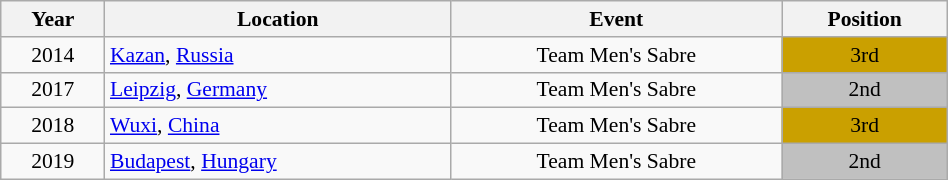<table class="wikitable" width="50%" style="font-size:90%; text-align:center;">
<tr>
<th>Year</th>
<th>Location</th>
<th>Event</th>
<th>Position</th>
</tr>
<tr>
<td rowspan="1">2014</td>
<td rowspan="1" align="left"> <a href='#'>Kazan</a>, <a href='#'>Russia</a></td>
<td>Team Men's Sabre</td>
<td bgcolor="caramel">3rd</td>
</tr>
<tr>
<td rowspan="1">2017</td>
<td rowspan="1" align="left"> <a href='#'>Leipzig</a>, <a href='#'>Germany</a></td>
<td>Team Men's Sabre</td>
<td bgcolor="silver">2nd</td>
</tr>
<tr>
<td>2018</td>
<td rowspan="1" align="left"> <a href='#'>Wuxi</a>, <a href='#'>China</a></td>
<td>Team Men's Sabre</td>
<td bgcolor="caramel">3rd</td>
</tr>
<tr>
<td>2019</td>
<td rowspan="1" align="left"> <a href='#'>Budapest</a>, <a href='#'>Hungary</a></td>
<td>Team Men's Sabre</td>
<td bgcolor="silver">2nd</td>
</tr>
</table>
